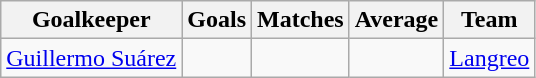<table class="wikitable">
<tr>
<th>Goalkeeper</th>
<th>Goals</th>
<th>Matches</th>
<th>Average</th>
<th>Team</th>
</tr>
<tr>
<td> <a href='#'>Guillermo Suárez</a></td>
<td></td>
<td></td>
<td></td>
<td><a href='#'>Langreo</a></td>
</tr>
</table>
